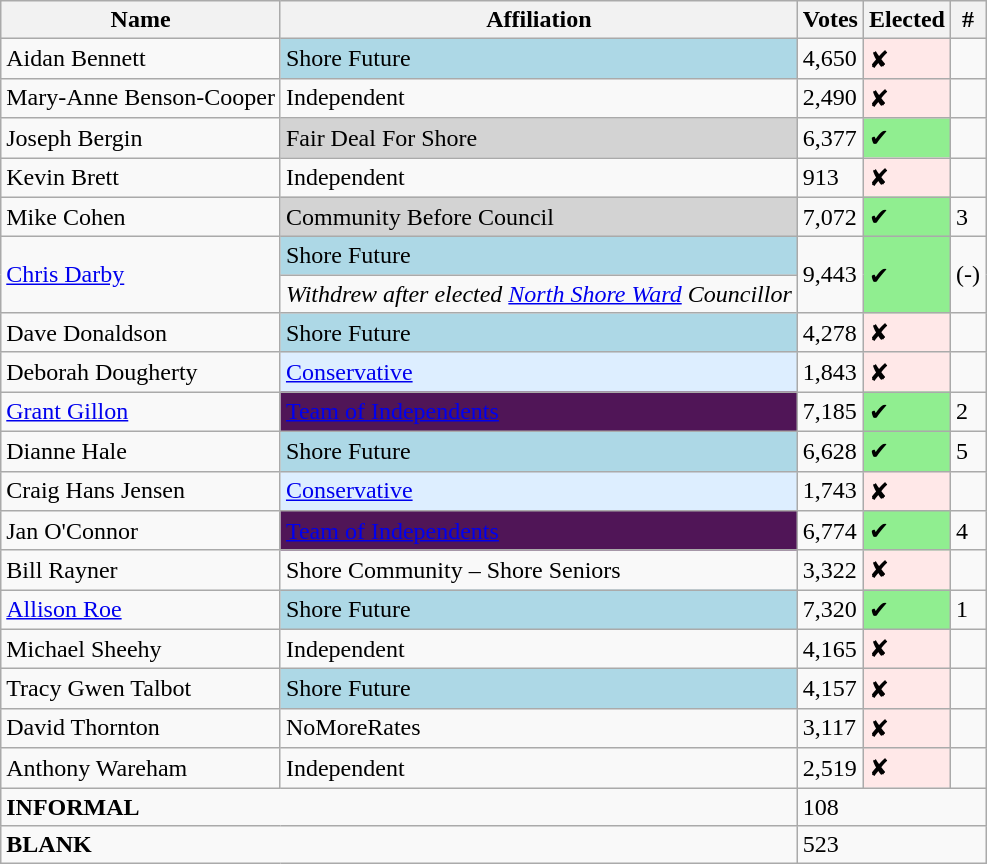<table class="wikitable sortable">
<tr>
<th>Name</th>
<th>Affiliation</th>
<th>Votes</th>
<th>Elected</th>
<th>#</th>
</tr>
<tr>
<td>Aidan Bennett</td>
<td bgcolor="lightblue">Shore Future</td>
<td>4,650</td>
<td bgcolor="#FFE8E8">✘</td>
<td></td>
</tr>
<tr>
<td>Mary-Anne Benson-Cooper</td>
<td>Independent</td>
<td>2,490</td>
<td bgcolor="#FFE8E8">✘</td>
<td></td>
</tr>
<tr>
<td>Joseph Bergin</td>
<td bgcolor="lightgrey">Fair Deal For Shore</td>
<td>6,377</td>
<td bgcolor="lightgreen">✔</td>
<td></td>
</tr>
<tr>
<td>Kevin Brett</td>
<td>Independent</td>
<td>913</td>
<td bgcolor="#FFE8E8">✘</td>
<td></td>
</tr>
<tr>
<td>Mike Cohen</td>
<td bgcolor="lightgrey">Community Before Council</td>
<td>7,072</td>
<td bgcolor="lightgreen">✔</td>
<td>3</td>
</tr>
<tr>
<td rowspan="2"><a href='#'>Chris Darby</a></td>
<td bgcolor="lightblue">Shore Future</td>
<td rowspan="2">9,443</td>
<td rowspan="2" bgcolor="lightgreen">✔</td>
<td rowspan="2">(-)</td>
</tr>
<tr>
<td><em>Withdrew after elected <a href='#'>North Shore Ward</a> Councillor</em></td>
</tr>
<tr>
<td>Dave Donaldson</td>
<td bgcolor="lightblue">Shore Future</td>
<td>4,278</td>
<td bgcolor="#FFE8E8">✘</td>
<td></td>
</tr>
<tr>
<td>Deborah Dougherty</td>
<td bgcolor="#DDEEFF"><a href='#'>Conservative</a></td>
<td>1,843</td>
<td bgcolor="#FFE8E8">✘</td>
<td></td>
</tr>
<tr>
<td><a href='#'>Grant Gillon</a></td>
<td bgcolor="501557"><a href='#'>Team of Independents</a></td>
<td>7,185</td>
<td bgcolor="lightgreen">✔</td>
<td>2</td>
</tr>
<tr>
<td>Dianne Hale</td>
<td bgcolor="lightblue">Shore Future</td>
<td>6,628</td>
<td bgcolor="lightgreen">✔</td>
<td>5</td>
</tr>
<tr>
<td>Craig Hans Jensen</td>
<td bgcolor="#DDEEFF"><a href='#'>Conservative</a></td>
<td>1,743</td>
<td bgcolor="#FFE8E8">✘</td>
<td></td>
</tr>
<tr>
<td>Jan O'Connor</td>
<td bgcolor="501557"><a href='#'>Team of Independents</a></td>
<td>6,774</td>
<td bgcolor="lightgreen">✔</td>
<td>4</td>
</tr>
<tr>
<td>Bill Rayner</td>
<td>Shore Community – Shore Seniors</td>
<td>3,322</td>
<td bgcolor="#FFE8E8">✘</td>
<td></td>
</tr>
<tr>
<td><a href='#'>Allison Roe</a></td>
<td bgcolor="lightblue">Shore Future</td>
<td>7,320</td>
<td bgcolor="lightgreen">✔</td>
<td>1</td>
</tr>
<tr>
<td>Michael Sheehy</td>
<td>Independent</td>
<td>4,165</td>
<td bgcolor="#FFE8E8">✘</td>
<td></td>
</tr>
<tr>
<td>Tracy Gwen Talbot</td>
<td bgcolor="lightblue">Shore Future</td>
<td>4,157</td>
<td bgcolor="#FFE8E8">✘</td>
<td></td>
</tr>
<tr>
<td>David Thornton</td>
<td>NoMoreRates</td>
<td>3,117</td>
<td bgcolor="#FFE8E8">✘</td>
<td></td>
</tr>
<tr>
<td>Anthony Wareham</td>
<td>Independent</td>
<td>2,519</td>
<td bgcolor="#FFE8E8">✘</td>
<td></td>
</tr>
<tr>
<td colspan="2"><strong>INFORMAL</strong></td>
<td colspan="3">108</td>
</tr>
<tr>
<td colspan="2"><strong>BLANK</strong></td>
<td colspan="3">523</td>
</tr>
</table>
